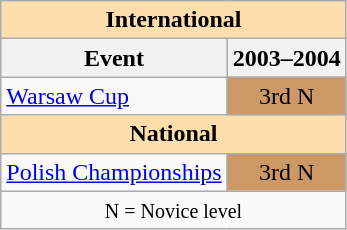<table class="wikitable" style="text-align:center">
<tr>
<th style="background-color: #ffdead; " colspan=2 align=center>International</th>
</tr>
<tr>
<th>Event</th>
<th>2003–2004</th>
</tr>
<tr>
<td align=left><a href='#'>Warsaw Cup</a></td>
<td bgcolor=cc9966>3rd N</td>
</tr>
<tr>
<th style="background-color: #ffdead; " colspan=2 align=center>National</th>
</tr>
<tr>
<td align=left><a href='#'>Polish Championships</a></td>
<td bgcolor=cc9966>3rd N</td>
</tr>
<tr>
<td colspan=2 align=center><small> N = Novice level </small></td>
</tr>
</table>
